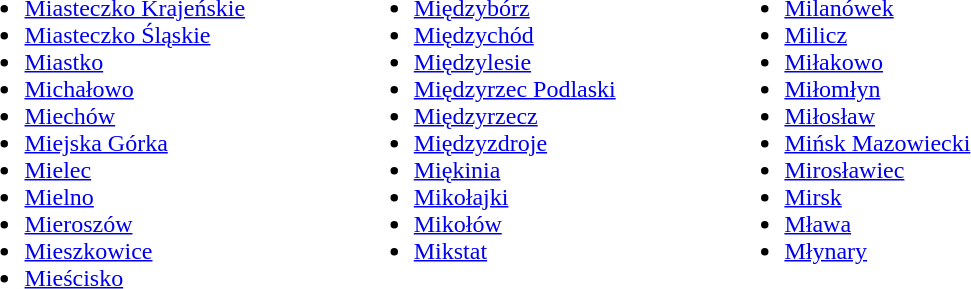<table>
<tr>
<td valign="Top"><br><ul><li><a href='#'>Miasteczko Krajeńskie</a></li><li><a href='#'>Miasteczko Śląskie</a></li><li><a href='#'>Miastko</a></li><li><a href='#'>Michałowo</a></li><li><a href='#'>Miechów</a></li><li><a href='#'>Miejska Górka</a></li><li><a href='#'>Mielec</a></li><li><a href='#'>Mielno</a></li><li><a href='#'>Mieroszów</a></li><li><a href='#'>Mieszkowice</a></li><li><a href='#'>Mieścisko</a></li></ul></td>
<td style="width:10%;"></td>
<td valign="Top"><br><ul><li><a href='#'>Międzybórz</a></li><li><a href='#'>Międzychód</a></li><li><a href='#'>Międzylesie</a></li><li><a href='#'>Międzyrzec Podlaski</a></li><li><a href='#'>Międzyrzecz</a></li><li><a href='#'>Międzyzdroje</a></li><li><a href='#'>Miękinia</a></li><li><a href='#'>Mikołajki</a></li><li><a href='#'>Mikołów</a></li><li><a href='#'>Mikstat</a></li></ul></td>
<td style="width:10%;"></td>
<td valign="Top"><br><ul><li><a href='#'>Milanówek</a></li><li><a href='#'>Milicz</a></li><li><a href='#'>Miłakowo</a></li><li><a href='#'>Miłomłyn</a></li><li><a href='#'>Miłosław</a></li><li><a href='#'>Mińsk Mazowiecki</a></li><li><a href='#'>Mirosławiec</a></li><li><a href='#'>Mirsk</a></li><li><a href='#'>Mława</a></li><li><a href='#'>Młynary</a></li></ul></td>
</tr>
</table>
